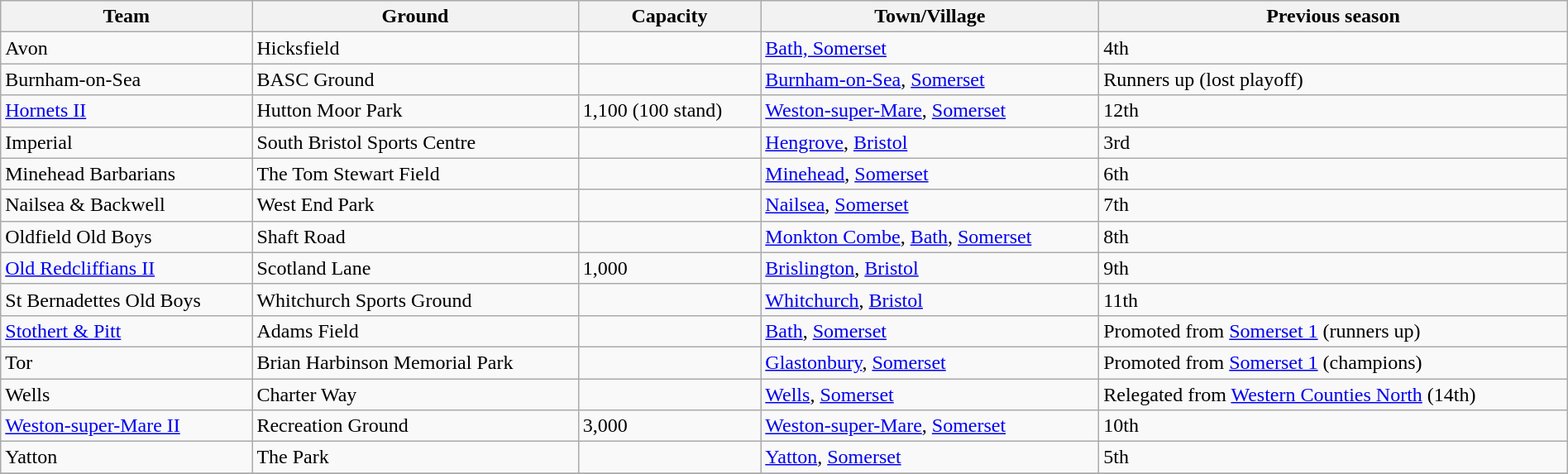<table class="wikitable sortable" width=100%>
<tr>
<th>Team</th>
<th>Ground</th>
<th>Capacity</th>
<th>Town/Village</th>
<th>Previous season</th>
</tr>
<tr>
<td>Avon</td>
<td>Hicksfield</td>
<td></td>
<td><a href='#'>Bath, Somerset</a></td>
<td>4th</td>
</tr>
<tr>
<td>Burnham-on-Sea</td>
<td>BASC Ground</td>
<td></td>
<td><a href='#'>Burnham-on-Sea</a>, <a href='#'>Somerset</a></td>
<td>Runners up (lost playoff)</td>
</tr>
<tr>
<td><a href='#'>Hornets II</a></td>
<td>Hutton Moor Park</td>
<td>1,100 (100 stand)</td>
<td><a href='#'>Weston-super-Mare</a>, <a href='#'>Somerset</a></td>
<td>12th</td>
</tr>
<tr>
<td>Imperial</td>
<td>South Bristol Sports Centre</td>
<td></td>
<td><a href='#'>Hengrove</a>, <a href='#'>Bristol</a></td>
<td>3rd</td>
</tr>
<tr>
<td>Minehead Barbarians</td>
<td>The Tom Stewart Field</td>
<td></td>
<td><a href='#'>Minehead</a>, <a href='#'>Somerset</a></td>
<td>6th</td>
</tr>
<tr>
<td>Nailsea & Backwell</td>
<td>West End Park</td>
<td></td>
<td><a href='#'>Nailsea</a>, <a href='#'>Somerset</a></td>
<td>7th</td>
</tr>
<tr>
<td>Oldfield Old Boys</td>
<td>Shaft Road</td>
<td></td>
<td><a href='#'>Monkton Combe</a>, <a href='#'>Bath</a>, <a href='#'>Somerset</a></td>
<td>8th</td>
</tr>
<tr>
<td><a href='#'>Old Redcliffians II</a></td>
<td>Scotland Lane</td>
<td>1,000</td>
<td><a href='#'>Brislington</a>, <a href='#'>Bristol</a></td>
<td>9th</td>
</tr>
<tr>
<td>St Bernadettes Old Boys</td>
<td>Whitchurch Sports Ground</td>
<td></td>
<td><a href='#'>Whitchurch</a>, <a href='#'>Bristol</a></td>
<td>11th</td>
</tr>
<tr>
<td><a href='#'>Stothert & Pitt</a></td>
<td>Adams Field</td>
<td></td>
<td><a href='#'>Bath</a>, <a href='#'>Somerset</a></td>
<td>Promoted from <a href='#'>Somerset 1</a> (runners up)</td>
</tr>
<tr>
<td>Tor</td>
<td>Brian Harbinson Memorial Park</td>
<td></td>
<td><a href='#'>Glastonbury</a>, <a href='#'>Somerset</a></td>
<td>Promoted from <a href='#'>Somerset 1</a> (champions)</td>
</tr>
<tr>
<td>Wells</td>
<td>Charter Way</td>
<td></td>
<td><a href='#'>Wells</a>, <a href='#'>Somerset</a></td>
<td>Relegated from <a href='#'>Western Counties North</a> (14th)</td>
</tr>
<tr>
<td><a href='#'>Weston-super-Mare II</a></td>
<td>Recreation Ground</td>
<td>3,000</td>
<td><a href='#'>Weston-super-Mare</a>, <a href='#'>Somerset</a></td>
<td>10th</td>
</tr>
<tr>
<td>Yatton</td>
<td>The Park</td>
<td></td>
<td><a href='#'>Yatton</a>, <a href='#'>Somerset</a></td>
<td>5th</td>
</tr>
<tr>
</tr>
</table>
